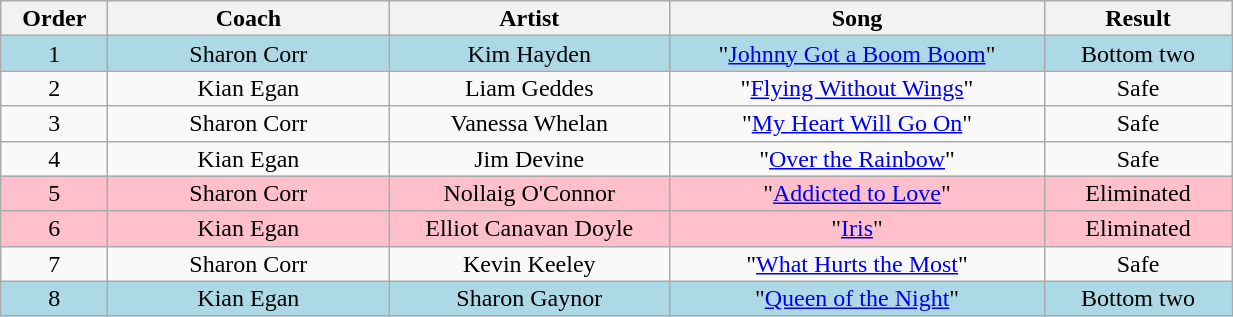<table class="wikitable" style="text-align:center; line-height:16px; width:65%;">
<tr>
<th scope="col" width="05%">Order</th>
<th scope="col" width="15%">Coach</th>
<th scope="col" width="15%">Artist</th>
<th scope="col" width="20%">Song</th>
<th scope="col" width="10%">Result</th>
</tr>
<tr style="background:lightblue;">
<td>1</td>
<td>Sharon Corr</td>
<td>Kim Hayden</td>
<td>"<a href='#'>Johnny Got a Boom Boom</a>"</td>
<td>Bottom two</td>
</tr>
<tr>
<td>2</td>
<td>Kian Egan</td>
<td>Liam Geddes</td>
<td>"<a href='#'>Flying Without Wings</a>"</td>
<td>Safe</td>
</tr>
<tr>
<td>3</td>
<td>Sharon Corr</td>
<td>Vanessa Whelan</td>
<td>"<a href='#'>My Heart Will Go On</a>"</td>
<td>Safe</td>
</tr>
<tr>
<td>4</td>
<td>Kian Egan</td>
<td>Jim Devine</td>
<td>"<a href='#'>Over the Rainbow</a>"</td>
<td>Safe</td>
</tr>
<tr style="background:pink;">
<td>5</td>
<td>Sharon Corr</td>
<td>Nollaig O'Connor</td>
<td>"<a href='#'>Addicted to Love</a>"</td>
<td>Eliminated</td>
</tr>
<tr style="background:pink;">
<td>6</td>
<td>Kian Egan</td>
<td>Elliot Canavan Doyle</td>
<td>"<a href='#'>Iris</a>"</td>
<td>Eliminated</td>
</tr>
<tr>
<td>7</td>
<td>Sharon Corr</td>
<td>Kevin Keeley</td>
<td>"<a href='#'>What Hurts the Most</a>"</td>
<td>Safe</td>
</tr>
<tr style="background:lightblue;">
<td>8</td>
<td>Kian Egan</td>
<td>Sharon Gaynor</td>
<td>"<a href='#'>Queen of the Night</a>"</td>
<td>Bottom two</td>
</tr>
</table>
